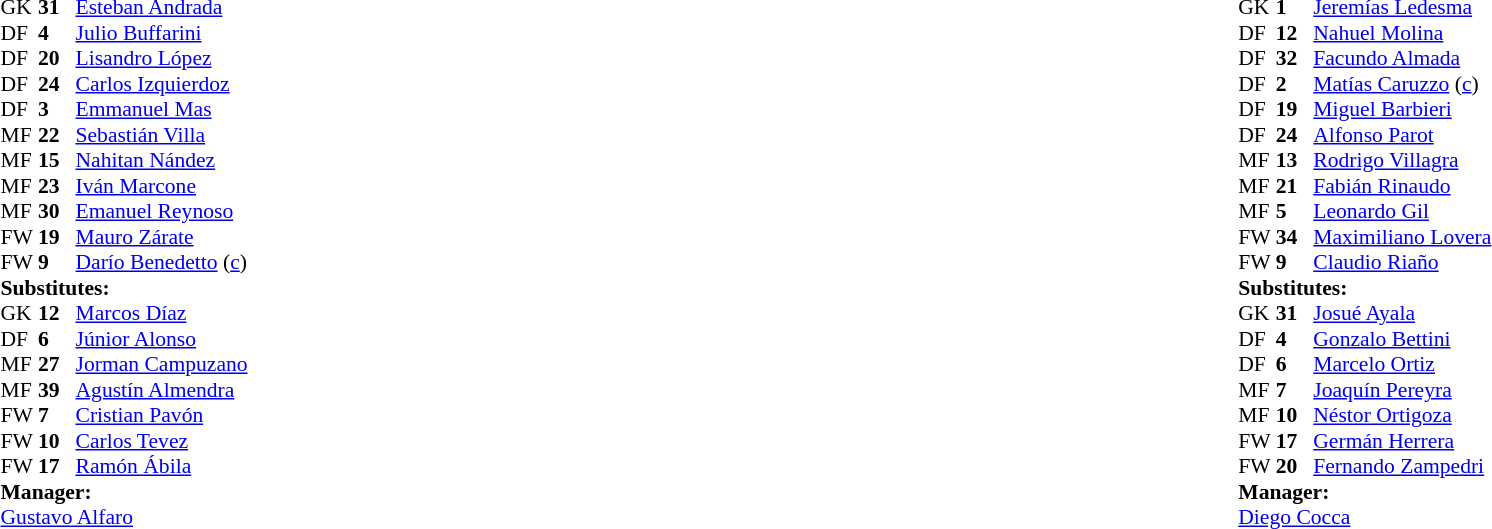<table width="100%">
<tr>
<td style="vertical-align:top; width:40%"><br><table style="font-size: 90%" cellspacing="0" cellpadding="0">
<tr>
<th width=25></th>
<th width=25></th>
</tr>
<tr>
<td>GK</td>
<td><strong>31</strong></td>
<td> <a href='#'>Esteban Andrada</a></td>
</tr>
<tr>
<td>DF</td>
<td><strong>4</strong></td>
<td> <a href='#'>Julio Buffarini</a></td>
<td></td>
</tr>
<tr>
<td>DF</td>
<td><strong>20</strong></td>
<td> <a href='#'>Lisandro López</a></td>
</tr>
<tr>
<td>DF</td>
<td><strong>24</strong></td>
<td> <a href='#'>Carlos Izquierdoz</a></td>
<td></td>
</tr>
<tr>
<td>DF</td>
<td><strong>3</strong></td>
<td> <a href='#'>Emmanuel Mas</a></td>
</tr>
<tr>
<td>MF</td>
<td><strong>22</strong></td>
<td> <a href='#'>Sebastián Villa</a></td>
<td></td>
</tr>
<tr>
<td>MF</td>
<td><strong>15</strong></td>
<td> <a href='#'>Nahitan Nández</a></td>
</tr>
<tr>
<td>MF</td>
<td><strong>23</strong></td>
<td> <a href='#'>Iván Marcone</a></td>
</tr>
<tr>
<td>MF</td>
<td><strong>30</strong></td>
<td> <a href='#'>Emanuel Reynoso</a></td>
<td></td>
<td></td>
</tr>
<tr>
<td>FW</td>
<td><strong>19</strong></td>
<td> <a href='#'>Mauro Zárate</a></td>
<td></td>
<td></td>
</tr>
<tr>
<td>FW</td>
<td><strong>9</strong></td>
<td> <a href='#'>Darío Benedetto</a> (<a href='#'>c</a>)</td>
</tr>
<tr>
<td colspan=3><strong>Substitutes:</strong></td>
</tr>
<tr>
<td>GK</td>
<td><strong>12</strong></td>
<td> <a href='#'>Marcos Díaz</a></td>
</tr>
<tr>
<td>DF</td>
<td><strong>6</strong></td>
<td> <a href='#'>Júnior Alonso</a></td>
</tr>
<tr>
<td>MF</td>
<td><strong>27</strong></td>
<td> <a href='#'>Jorman Campuzano</a></td>
</tr>
<tr>
<td>MF</td>
<td><strong>39</strong></td>
<td> <a href='#'>Agustín Almendra</a></td>
</tr>
<tr>
<td>FW</td>
<td><strong>7</strong></td>
<td> <a href='#'>Cristian Pavón</a></td>
<td></td>
<td></td>
</tr>
<tr>
<td>FW</td>
<td><strong>10</strong></td>
<td> <a href='#'>Carlos Tevez</a></td>
<td></td>
<td></td>
</tr>
<tr>
<td>FW</td>
<td><strong>17</strong></td>
<td> <a href='#'>Ramón Ábila</a></td>
</tr>
<tr>
<td colspan=3><strong>Manager:</strong></td>
</tr>
<tr>
<td colspan="4"> <a href='#'>Gustavo Alfaro</a></td>
</tr>
</table>
</td>
<td style="vertical-align:top; width:50%"><br><table cellspacing="0" cellpadding="0" style="font-size:90%; margin:auto">
<tr>
<th width=25></th>
<th width=25></th>
</tr>
<tr>
<td>GK</td>
<td><strong>1</strong></td>
<td> <a href='#'>Jeremías Ledesma</a></td>
</tr>
<tr>
<td>DF</td>
<td><strong>12</strong></td>
<td> <a href='#'>Nahuel Molina</a></td>
</tr>
<tr>
<td>DF</td>
<td><strong>32</strong></td>
<td> <a href='#'>Facundo Almada</a></td>
<td></td>
</tr>
<tr>
<td>DF</td>
<td><strong>2</strong></td>
<td> <a href='#'>Matías Caruzzo</a> (<a href='#'>c</a>)</td>
</tr>
<tr>
<td>DF</td>
<td><strong>19</strong></td>
<td> <a href='#'>Miguel Barbieri</a></td>
<td></td>
</tr>
<tr>
<td>DF</td>
<td><strong>24</strong></td>
<td> <a href='#'>Alfonso Parot</a></td>
<td></td>
</tr>
<tr>
<td>MF</td>
<td><strong>13</strong></td>
<td> <a href='#'>Rodrigo Villagra</a></td>
<td></td>
<td></td>
</tr>
<tr>
<td>MF</td>
<td><strong>21</strong></td>
<td> <a href='#'>Fabián Rinaudo</a></td>
</tr>
<tr>
<td>MF</td>
<td><strong>5</strong></td>
<td> <a href='#'>Leonardo Gil</a></td>
</tr>
<tr>
<td>FW</td>
<td><strong>34</strong></td>
<td> <a href='#'>Maximiliano Lovera</a></td>
<td></td>
<td></td>
</tr>
<tr>
<td>FW</td>
<td><strong>9</strong></td>
<td> <a href='#'>Claudio Riaño</a></td>
<td></td>
<td></td>
</tr>
<tr>
<td colspan=3><strong>Substitutes:</strong></td>
</tr>
<tr>
<td>GK</td>
<td><strong>31</strong></td>
<td> <a href='#'>Josué Ayala</a></td>
</tr>
<tr>
<td>DF</td>
<td><strong>4</strong></td>
<td> <a href='#'>Gonzalo Bettini</a></td>
</tr>
<tr>
<td>DF</td>
<td><strong>6</strong></td>
<td> <a href='#'>Marcelo Ortiz</a></td>
</tr>
<tr>
<td>MF</td>
<td><strong>7</strong></td>
<td> <a href='#'>Joaquín Pereyra</a></td>
<td></td>
<td></td>
</tr>
<tr>
<td>MF</td>
<td><strong>10</strong></td>
<td> <a href='#'>Néstor Ortigoza</a></td>
<td></td>
<td></td>
</tr>
<tr>
<td>FW</td>
<td><strong>17</strong></td>
<td> <a href='#'>Germán Herrera</a></td>
</tr>
<tr>
<td>FW</td>
<td><strong>20</strong></td>
<td> <a href='#'>Fernando Zampedri</a></td>
<td></td>
<td></td>
</tr>
<tr>
<td colspan=3><strong>Manager:</strong></td>
</tr>
<tr>
<td colspan="4"> <a href='#'>Diego Cocca</a></td>
</tr>
</table>
</td>
</tr>
</table>
